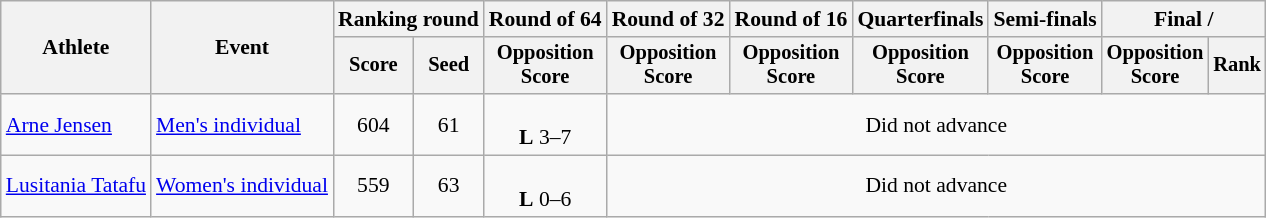<table class="wikitable" style="font-size:90%">
<tr>
<th rowspan=2>Athlete</th>
<th rowspan=2>Event</th>
<th colspan="2">Ranking round</th>
<th>Round of 64</th>
<th>Round of 32</th>
<th>Round of 16</th>
<th>Quarterfinals</th>
<th>Semi-finals</th>
<th colspan="2">Final / </th>
</tr>
<tr style="font-size:95%">
<th>Score</th>
<th>Seed</th>
<th>Opposition<br>Score</th>
<th>Opposition<br>Score</th>
<th>Opposition<br>Score</th>
<th>Opposition<br>Score</th>
<th>Opposition<br>Score</th>
<th>Opposition<br>Score</th>
<th>Rank</th>
</tr>
<tr align=center>
<td align=left><a href='#'>Arne Jensen</a></td>
<td align=left><a href='#'>Men's individual</a></td>
<td>604</td>
<td>61</td>
<td><br><strong>L</strong> 3–7</td>
<td colspan=6>Did not advance</td>
</tr>
<tr align=center>
<td align=left><a href='#'>Lusitania Tatafu</a></td>
<td align=left><a href='#'>Women's individual</a></td>
<td>559</td>
<td>63</td>
<td><br><strong>L</strong> 0–6</td>
<td colspan=6>Did not advance</td>
</tr>
</table>
